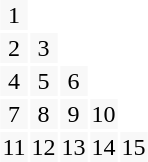<table style="margin:0.5em auto; width:auto">
<tr bgcolor=#F8F8F8 align=center>
<td>1</td>
</tr>
<tr bgcolor=#F8F8F8 align=center>
<td>2</td>
<td>3</td>
</tr>
<tr bgcolor=#F8F8F8 align=center>
<td>4</td>
<td>5</td>
<td>6</td>
</tr>
<tr bgcolor=#F8F8F8 align=center>
<td>7</td>
<td>8</td>
<td>9</td>
<td>10</td>
</tr>
<tr bgcolor=#F8F8F8 align=center>
<td>11</td>
<td>12</td>
<td>13</td>
<td>14</td>
<td>15</td>
</tr>
</table>
